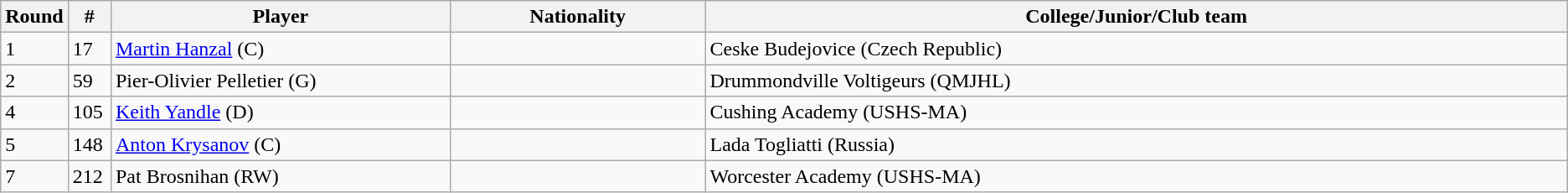<table class="wikitable">
<tr>
<th bgcolor="#DDDDFF" width="2.75%">Round</th>
<th bgcolor="#DDDDFF" width="2.75%">#</th>
<th bgcolor="#DDDDFF" width="22.0%">Player</th>
<th bgcolor="#DDDDFF" width="16.5%">Nationality</th>
<th bgcolor="#DDDDFF" width="100.0%">College/Junior/Club team</th>
</tr>
<tr>
<td>1</td>
<td>17</td>
<td><a href='#'>Martin Hanzal</a> (C)</td>
<td></td>
<td>Ceske Budejovice (Czech Republic)</td>
</tr>
<tr>
<td>2</td>
<td>59</td>
<td>Pier-Olivier Pelletier (G)</td>
<td></td>
<td>Drummondville Voltigeurs (QMJHL)</td>
</tr>
<tr>
<td>4</td>
<td>105</td>
<td><a href='#'>Keith Yandle</a> (D)</td>
<td></td>
<td>Cushing Academy (USHS-MA)</td>
</tr>
<tr>
<td>5</td>
<td>148</td>
<td><a href='#'>Anton Krysanov</a> (C)</td>
<td></td>
<td>Lada Togliatti (Russia)</td>
</tr>
<tr>
<td>7</td>
<td>212</td>
<td>Pat Brosnihan (RW)</td>
<td></td>
<td>Worcester Academy (USHS-MA)</td>
</tr>
</table>
